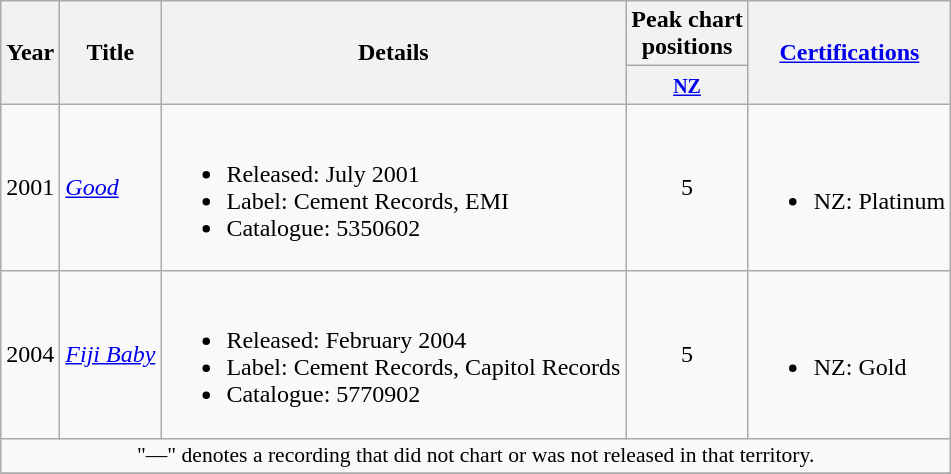<table class="wikitable plainrowheaders">
<tr>
<th rowspan="2">Year</th>
<th rowspan="2">Title</th>
<th rowspan="2">Details</th>
<th>Peak chart<br>positions</th>
<th rowspan="2"><a href='#'>Certifications</a></th>
</tr>
<tr>
<th><small><a href='#'>NZ</a></small></th>
</tr>
<tr>
<td>2001</td>
<td><em><a href='#'>Good</a></em></td>
<td><br><ul><li>Released: July 2001</li><li>Label: Cement Records, EMI</li><li>Catalogue: 5350602</li></ul></td>
<td align="center">5</td>
<td><br><ul><li>NZ: Platinum</li></ul></td>
</tr>
<tr>
<td>2004</td>
<td><em><a href='#'>Fiji Baby</a></em></td>
<td><br><ul><li>Released: February 2004</li><li>Label: Cement Records, Capitol Records</li><li>Catalogue: 5770902</li></ul></td>
<td align="center">5</td>
<td><br><ul><li>NZ: Gold</li></ul></td>
</tr>
<tr>
<td colspan="5" style="font-size:90%" align="center">"—" denotes a recording that did not chart or was not released in that territory.</td>
</tr>
<tr>
</tr>
</table>
